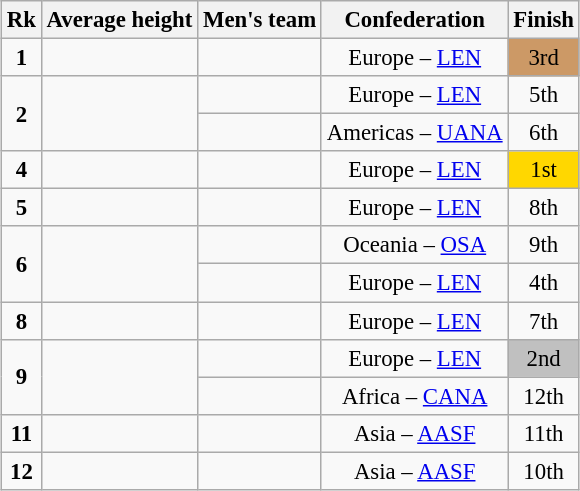<table class="wikitable sortable" style="text-align: center; font-size: 95%; margin-left: 1em;">
<tr>
<th>Rk</th>
<th>Average height</th>
<th>Men's team</th>
<th>Confederation</th>
<th>Finish</th>
</tr>
<tr>
<td><strong>1</strong></td>
<td style="text-align: left;"></td>
<td style="text-align: left;"></td>
<td>Europe – <a href='#'>LEN</a></td>
<td style="background-color: #cc9966;">3rd</td>
</tr>
<tr>
<td rowspan="2"><strong>2</strong></td>
<td rowspan="2" style="text-align: left;"></td>
<td style="text-align: left;"></td>
<td>Europe – <a href='#'>LEN</a></td>
<td>5th</td>
</tr>
<tr>
<td style="text-align: left;"></td>
<td>Americas – <a href='#'>UANA</a></td>
<td>6th</td>
</tr>
<tr>
<td><strong>4</strong></td>
<td style="text-align: left;"></td>
<td style="text-align: left;"></td>
<td>Europe – <a href='#'>LEN</a></td>
<td style="background-color: gold;">1st</td>
</tr>
<tr>
<td><strong>5</strong></td>
<td style="text-align: left;"></td>
<td style="text-align: left;"></td>
<td>Europe – <a href='#'>LEN</a></td>
<td>8th</td>
</tr>
<tr>
<td rowspan="2"><strong>6</strong></td>
<td rowspan="2" style="text-align: left;"></td>
<td style="text-align: left;"></td>
<td>Oceania – <a href='#'>OSA</a></td>
<td>9th</td>
</tr>
<tr>
<td style="text-align: left;"></td>
<td>Europe – <a href='#'>LEN</a></td>
<td>4th</td>
</tr>
<tr>
<td><strong>8</strong></td>
<td style="text-align: left;"></td>
<td style="text-align: left;"></td>
<td>Europe – <a href='#'>LEN</a></td>
<td>7th</td>
</tr>
<tr>
<td rowspan="2"><strong>9</strong></td>
<td rowspan="2" style="text-align: left;"></td>
<td style="text-align: left;"></td>
<td>Europe – <a href='#'>LEN</a></td>
<td style="background-color: silver;">2nd</td>
</tr>
<tr>
<td style="text-align: left;"></td>
<td>Africa – <a href='#'>CANA</a></td>
<td>12th</td>
</tr>
<tr>
<td><strong>11</strong></td>
<td style="text-align: left;"></td>
<td style="text-align: left;"></td>
<td>Asia – <a href='#'>AASF</a></td>
<td>11th</td>
</tr>
<tr>
<td><strong>12</strong></td>
<td style="text-align: left;"></td>
<td style="text-align: left;"></td>
<td>Asia – <a href='#'>AASF</a></td>
<td>10th</td>
</tr>
</table>
